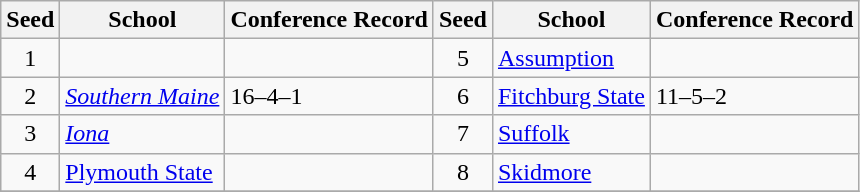<table class="wikitable">
<tr>
<th>Seed</th>
<th>School</th>
<th>Conference Record</th>
<th>Seed</th>
<th>School</th>
<th>Conference Record</th>
</tr>
<tr>
<td align=center>1</td>
<td><em><a href='#'></a></em></td>
<td></td>
<td align=center>5</td>
<td><a href='#'>Assumption</a></td>
<td></td>
</tr>
<tr>
<td align=center>2</td>
<td><em><a href='#'>Southern Maine</a></em></td>
<td>16–4–1</td>
<td align=center>6</td>
<td><a href='#'>Fitchburg State</a></td>
<td>11–5–2</td>
</tr>
<tr>
<td align=center>3</td>
<td><em><a href='#'>Iona</a></em></td>
<td></td>
<td align=center>7</td>
<td><a href='#'>Suffolk</a></td>
<td></td>
</tr>
<tr>
<td align=center>4</td>
<td><a href='#'>Plymouth State</a></td>
<td></td>
<td align=center>8</td>
<td><a href='#'>Skidmore</a></td>
<td></td>
</tr>
<tr>
</tr>
</table>
